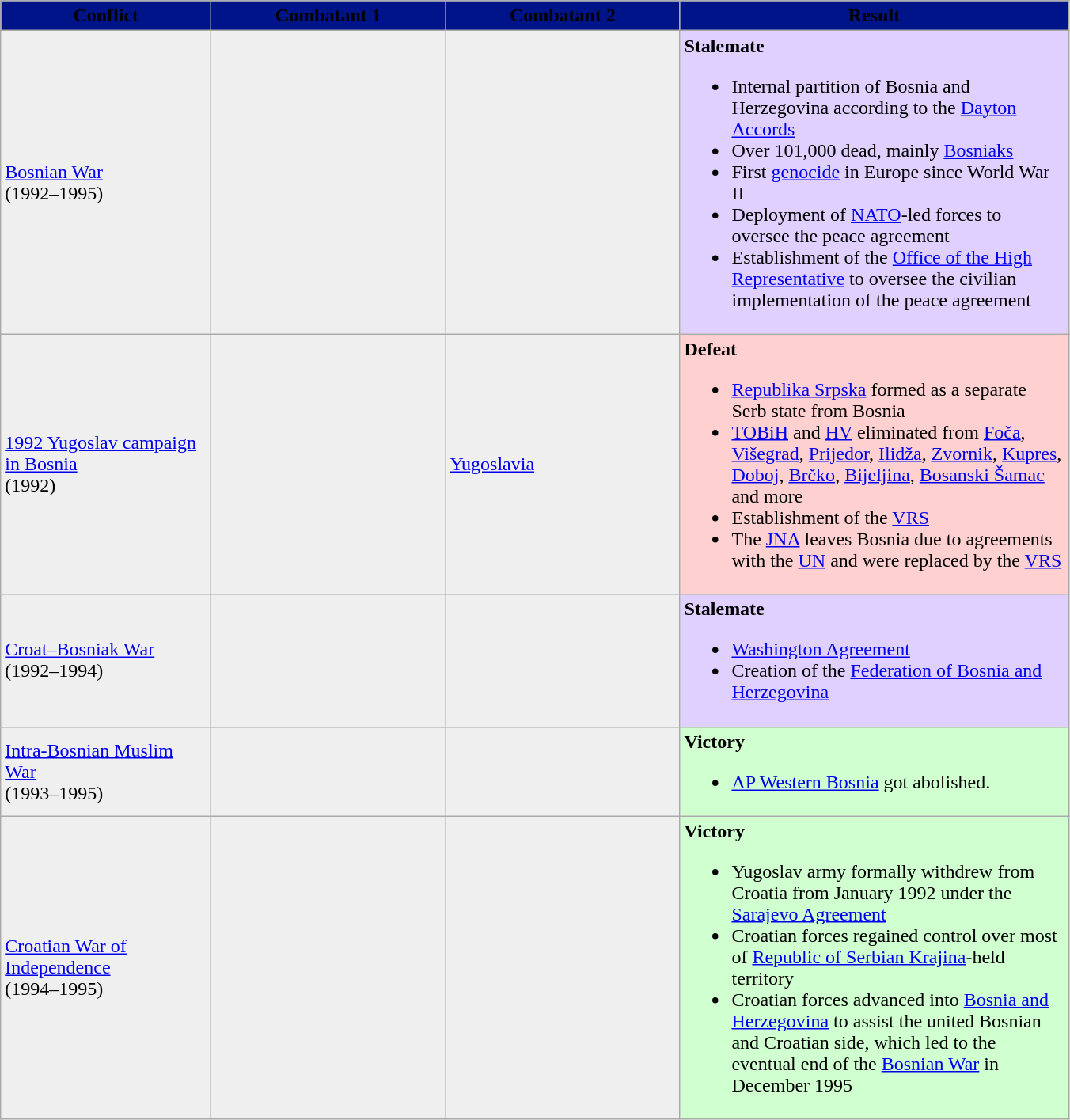<table class="wikitable">
<tr>
<th style="background:#001489" width="170px"><span>Conflict</span></th>
<th style="background:#001489" width="190px"><span>Combatant 1</span></th>
<th style="background:#001489" width="190px"><span>Combatant 2</span></th>
<th style="background:#001489" width="320px"><span>Result</span></th>
</tr>
<tr>
<td style="background:#efefef"><a href='#'>Bosnian War</a><br>(1992–1995)</td>
<td style="background:#efefef"><br><br></td>
<td style="background:#efefef"><br><br><br></td>
<td style="background:#E0D0FF"><strong>Stalemate</strong><br><ul><li>Internal partition of Bosnia and Herzegovina according to the <a href='#'>Dayton Accords</a></li><li>Over 101,000 dead, mainly <a href='#'>Bosniaks</a></li><li>First <a href='#'>genocide</a> in Europe since World War II</li><li>Deployment of <a href='#'>NATO</a>-led forces to oversee the peace agreement</li><li>Establishment of the <a href='#'>Office of the High Representative</a> to oversee the civilian implementation of the peace agreement</li></ul></td>
</tr>
<tr>
<td style="background:#efefef"><a href='#'>1992 Yugoslav campaign in Bosnia</a><br>(1992)</td>
<td style="background:#efefef"><br><br></td>
<td style="background:#efefef"> <a href='#'>Yugoslavia</a><br></td>
<td style="background:#FFD0D0"><strong>Defeat</strong><br><ul><li><a href='#'>Republika Srpska</a> formed as a separate Serb state from Bosnia</li><li><a href='#'>TOBiH</a> and <a href='#'>HV</a> eliminated from <a href='#'>Foča</a>, <a href='#'>Višegrad</a>, <a href='#'>Prijedor</a>, <a href='#'>Ilidža</a>, <a href='#'>Zvornik</a>, <a href='#'>Kupres</a>, <a href='#'>Doboj</a>, <a href='#'>Brčko</a>, <a href='#'>Bijeljina</a>, <a href='#'>Bosanski Šamac</a> and more</li><li>Establishment of the <a href='#'>VRS</a></li><li>The <a href='#'>JNA</a> leaves Bosnia due to agreements with the <a href='#'>UN</a> and were replaced by the <a href='#'>VRS</a></li></ul></td>
</tr>
<tr>
<td style="background:#efefef"><a href='#'>Croat–Bosniak War</a><br>(1992–1994)</td>
<td style="background:#efefef"></td>
<td style="background:#efefef"><br></td>
<td style="background:#E0D0FF"><strong>Stalemate</strong><br><ul><li><a href='#'>Washington Agreement</a></li><li>Creation of the <a href='#'>Federation of Bosnia and Herzegovina</a></li></ul></td>
</tr>
<tr>
<td style="background:#efefef"><a href='#'>Intra-Bosnian Muslim War</a><br>(1993–1995)</td>
<td style="background:#efefef"></td>
<td style="background:#efefef"></td>
<td style="background:#D0FFD0"><strong>Victory</strong><br><ul><li><a href='#'>AP Western Bosnia</a> got abolished.</li></ul></td>
</tr>
<tr>
<td style="background:#efefef"><a href='#'>Croatian War of Independence</a><br>(1994–1995)</td>
<td style="background:#efefef"><br></td>
<td style="background:#efefef"><br></td>
<td style="background:#D0FFD0"><strong>Victory</strong><br><ul><li>Yugoslav army formally withdrew from Croatia from January 1992 under the <a href='#'>Sarajevo Agreement</a></li><li>Croatian forces regained control over most of <a href='#'>Republic of Serbian Krajina</a>-held territory</li><li>Croatian forces advanced into <a href='#'>Bosnia and Herzegovina</a> to assist the united Bosnian and Croatian side, which led to the eventual end of the <a href='#'>Bosnian War</a> in December 1995</li></ul></td>
</tr>
</table>
